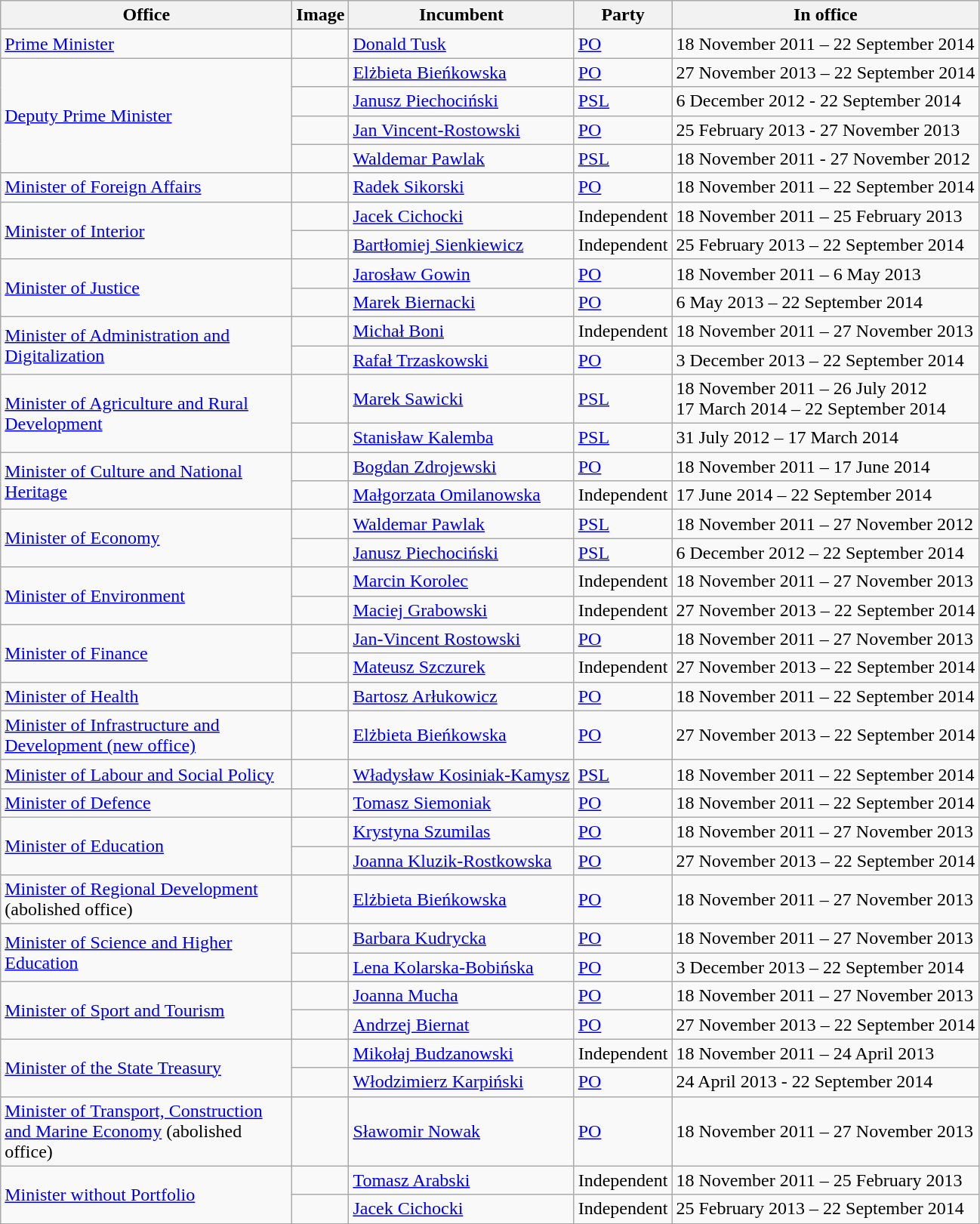<table class="sortable wikitable">
<tr align=center>
<th scope=col width=250>Office</th>
<th scope=col>Image</th>
<th scope=col>Incumbent</th>
<th scope=col>Party</th>
<th scope=col>In office</th>
</tr>
<tr>
<td><a href='#'>Prime Minister</a></td>
<td></td>
<td data-sort-value="Tusk"><a href='#'>Donald Tusk</a></td>
<td><a href='#'>PO</a></td>
<td>18 November 2011 – 22 September 2014</td>
</tr>
<tr>
<td rowspan=4><a href='#'>Deputy Prime Minister</a></td>
<td></td>
<td data-sort-value="Bieńkowska"><a href='#'>Elżbieta Bieńkowska</a></td>
<td><a href='#'>PO</a></td>
<td>27 November 2013 – 22 September 2014</td>
</tr>
<tr>
<td></td>
<td data-sort-value="Piechociński"><a href='#'>Janusz Piechociński</a></td>
<td><a href='#'>PSL</a></td>
<td>6 December 2012 - 22 September 2014</td>
</tr>
<tr>
<td></td>
<td data-sort-value="Rostowski"><a href='#'>Jan Vincent-Rostowski</a></td>
<td><a href='#'>PO</a></td>
<td>25 February 2013 - 27 November 2013</td>
</tr>
<tr>
<td></td>
<td data-sort-value="Pawlak"><a href='#'>Waldemar Pawlak</a></td>
<td><a href='#'>PSL</a></td>
<td>18 November 2011 - 27 November 2012</td>
</tr>
<tr>
<td><a href='#'>Minister of Foreign Affairs</a></td>
<td></td>
<td data-sort-value="Sikorski"><a href='#'>Radek Sikorski</a></td>
<td><a href='#'>PO</a></td>
<td>18 November 2011 – 22 September 2014</td>
</tr>
<tr>
<td rowspan=2><a href='#'>Minister of Interior</a></td>
<td></td>
<td nowrap data-sort-value="Cichocki"><a href='#'>Jacek Cichocki</a></td>
<td>Independent</td>
<td>18 November 2011 – 25 February 2013</td>
</tr>
<tr>
<td></td>
<td nowrap data-sort-value="Sienkiewicz"><a href='#'>Bartłomiej Sienkiewicz</a></td>
<td>Independent</td>
<td>25 February 2013 – 22 September 2014</td>
</tr>
<tr>
<td rowspan=2><a href='#'>Minister of Justice</a></td>
<td></td>
<td nowrap data-sort-value="Gowin"><a href='#'>Jarosław Gowin</a></td>
<td><a href='#'>PO</a></td>
<td>18 November 2011 – 6 May 2013</td>
</tr>
<tr>
<td></td>
<td nowrap data-sort-value="Biernacki"><a href='#'>Marek Biernacki</a></td>
<td><a href='#'>PO</a></td>
<td>6 May 2013 – 22 September 2014</td>
</tr>
<tr>
<td rowspan=2><a href='#'>Minister of Administration and Digitalization</a></td>
<td></td>
<td nowrap data-sort-value="Boni"><a href='#'>Michał Boni</a></td>
<td>Independent</td>
<td>18 November 2011 – 27 November 2013</td>
</tr>
<tr>
<td></td>
<td nowrap data-sort-value="Trzaskowski"><a href='#'>Rafał Trzaskowski</a></td>
<td><a href='#'>PO</a></td>
<td>3 December 2013 – 22 September 2014</td>
</tr>
<tr>
<td rowspan=2><a href='#'>Minister of Agriculture and Rural Development</a></td>
<td></td>
<td nowrap data-sort-value="Sawicki"><a href='#'>Marek Sawicki</a></td>
<td><a href='#'>PSL</a></td>
<td>18 November 2011 – 26 July 2012<br>17 March 2014 – 22 September 2014</td>
</tr>
<tr>
<td></td>
<td nowrap data-sort-value="Kalemba"><a href='#'>Stanisław Kalemba</a></td>
<td><a href='#'>PSL</a></td>
<td>31 July 2012 – 17 March 2014</td>
</tr>
<tr>
<td rowspan=2><a href='#'>Minister of Culture and National Heritage</a></td>
<td></td>
<td nowrap data-sort-value="Zdrojewski"><a href='#'>Bogdan Zdrojewski</a></td>
<td><a href='#'>PO</a></td>
<td>18 November 2011 – 17 June 2014</td>
</tr>
<tr>
<td></td>
<td nowrap data-sort-value="Omilanowska"><a href='#'>Małgorzata Omilanowska</a></td>
<td>Independent</td>
<td>17 June 2014 – 22 September 2014</td>
</tr>
<tr>
<td rowspan=2><a href='#'>Minister of Economy</a></td>
<td></td>
<td nowrap data-sort-value="Pawlak"><a href='#'>Waldemar Pawlak</a></td>
<td><a href='#'>PSL</a></td>
<td>18 November 2011 – 27 November 2012</td>
</tr>
<tr>
<td></td>
<td nowrap data-sort-value="Piechociński"><a href='#'>Janusz Piechociński</a></td>
<td><a href='#'>PSL</a></td>
<td>6 December 2012 – 22 September 2014</td>
</tr>
<tr>
<td rowspan=2><a href='#'>Minister of Environment</a></td>
<td></td>
<td nowrap data-sort-value="Korolec"><a href='#'>Marcin Korolec</a></td>
<td>Independent</td>
<td>18 November 2011 – 27 November 2013</td>
</tr>
<tr>
<td></td>
<td nowrap data-sort-value="Grabowski"><a href='#'>Maciej Grabowski</a></td>
<td>Independent</td>
<td>27 November 2013 – 22 September 2014</td>
</tr>
<tr>
<td rowspan=2><a href='#'>Minister of Finance</a></td>
<td></td>
<td nowrap data-sort-value="Rostowski"><a href='#'>Jan-Vincent Rostowski</a></td>
<td><a href='#'>PO</a></td>
<td>18 November 2011 – 27 November 2013</td>
</tr>
<tr>
<td></td>
<td nowrap data-sort-value="Szczurek"><a href='#'>Mateusz Szczurek</a></td>
<td>Independent</td>
<td>27 November 2013 – 22 September 2014</td>
</tr>
<tr>
<td><a href='#'>Minister of Health</a></td>
<td></td>
<td nowrap data-sort-value="Arłukowicz"><a href='#'>Bartosz Arłukowicz</a></td>
<td><a href='#'>PO</a></td>
<td>18 November 2011 – 22 September 2014</td>
</tr>
<tr>
<td><a href='#'>Minister of Infrastructure and Development (new office)</a></td>
<td></td>
<td data-sort-value="Bieńkowska"><a href='#'>Elżbieta Bieńkowska</a></td>
<td><a href='#'>PO</a></td>
<td>27 November 2013 – 22 September 2014</td>
</tr>
<tr>
<td><a href='#'>Minister of Labour and Social Policy</a></td>
<td></td>
<td data-sort-value="Kosiniak-Kamysz"><a href='#'>Władysław Kosiniak-Kamysz</a></td>
<td><a href='#'>PSL</a></td>
<td>18 November 2011 – 22 September 2014</td>
</tr>
<tr>
<td><a href='#'>Minister of Defence</a></td>
<td></td>
<td data-sort-value="Siemoniak"><a href='#'>Tomasz Siemoniak</a></td>
<td><a href='#'>PO</a></td>
<td>18 November 2011 – 22 September 2014</td>
</tr>
<tr>
<td rowspan=2><a href='#'>Minister of Education</a></td>
<td></td>
<td data-sort-value="Szumilas"><a href='#'>Krystyna Szumilas</a></td>
<td><a href='#'>PO</a></td>
<td>18 November 2011 – 27 November 2013</td>
</tr>
<tr>
<td></td>
<td data-sort-value="Kluzik-Rostkowska"><a href='#'>Joanna Kluzik-Rostkowska</a></td>
<td><a href='#'>PO</a></td>
<td>27 November 2013 – 22 September 2014</td>
</tr>
<tr>
<td><a href='#'>Minister of Regional Development</a> (abolished office)</td>
<td></td>
<td data-sort-value="Bieńkowska"><a href='#'>Elżbieta Bieńkowska</a></td>
<td><a href='#'>PO</a></td>
<td>18 November 2011 – 27 November 2013</td>
</tr>
<tr>
<td rowspan=2><a href='#'>Minister of Science and Higher Education</a></td>
<td></td>
<td data-sort-value="Kudrycka"><a href='#'>Barbara Kudrycka</a></td>
<td><a href='#'>PO</a></td>
<td>18 November 2011 – 27 November 2013</td>
</tr>
<tr>
<td></td>
<td data-sort-value="Kolarska-Bobińska"><a href='#'>Lena Kolarska-Bobińska</a></td>
<td><a href='#'>PO</a></td>
<td>3 December 2013 – 22 September 2014</td>
</tr>
<tr>
<td rowspan=2><a href='#'>Minister of Sport and Tourism</a></td>
<td></td>
<td data-sort-value="Mucha"><a href='#'>Joanna Mucha</a></td>
<td><a href='#'>PO</a></td>
<td>18 November 2011 – 27 November 2013</td>
</tr>
<tr>
<td></td>
<td data-sort-value="Mucha"><a href='#'>Andrzej Biernat</a></td>
<td><a href='#'>PO</a></td>
<td>27 November 2013 – 22 September 2014</td>
</tr>
<tr>
<td rowspan=2><a href='#'>Minister of the State Treasury</a></td>
<td></td>
<td nowrap data-sort-value="Budzanowski"><a href='#'>Mikołaj Budzanowski</a></td>
<td>Independent</td>
<td>18 November 2011 – 24 April 2013</td>
</tr>
<tr>
<td></td>
<td nowrap data-sort-value="Karpiński"><a href='#'>Włodzimierz Karpiński</a></td>
<td><a href='#'>PO</a></td>
<td>24 April 2013 - 22 September 2014</td>
</tr>
<tr>
<td><a href='#'>Minister of Transport, Construction and Marine Economy</a> (abolished office)</td>
<td></td>
<td data-sort-value="Nowak"><a href='#'>Sławomir Nowak</a></td>
<td><a href='#'>PO</a></td>
<td>18 November 2011 – 27 November 2013</td>
</tr>
<tr>
<td rowspan=2><a href='#'>Minister without Portfolio</a></td>
<td></td>
<td nowrap data-sort-value="Arabski"><a href='#'>Tomasz Arabski</a></td>
<td>Independent</td>
<td>18 November 2011 – 25 February 2013</td>
</tr>
<tr>
<td></td>
<td nowrap data-sort-value="Cichocki"><a href='#'>Jacek Cichocki</a></td>
<td>Independent</td>
<td>25 February 2013 – 22 September 2014</td>
</tr>
</table>
